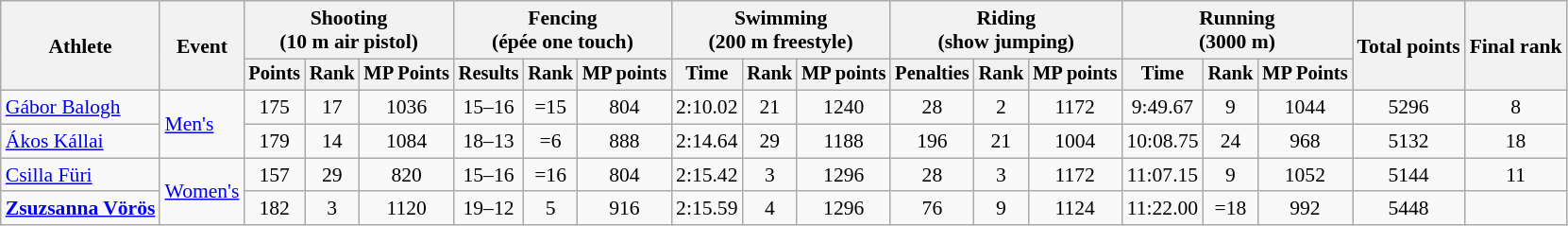<table class="wikitable" style="font-size:90%">
<tr>
<th rowspan="2">Athlete</th>
<th rowspan="2">Event</th>
<th colspan=3>Shooting<br><span>(10 m air pistol)</span></th>
<th colspan=3>Fencing<br><span>(épée one touch)</span></th>
<th colspan=3>Swimming<br><span>(200 m freestyle)</span></th>
<th colspan=3>Riding<br><span>(show jumping)</span></th>
<th colspan=3>Running<br><span>(3000 m)</span></th>
<th rowspan=2>Total points</th>
<th rowspan=2>Final rank</th>
</tr>
<tr style="font-size:95%">
<th>Points</th>
<th>Rank</th>
<th>MP Points</th>
<th>Results</th>
<th>Rank</th>
<th>MP points</th>
<th>Time</th>
<th>Rank</th>
<th>MP points</th>
<th>Penalties</th>
<th>Rank</th>
<th>MP points</th>
<th>Time</th>
<th>Rank</th>
<th>MP Points</th>
</tr>
<tr align=center>
<td align=left><a href='#'>Gábor Balogh</a></td>
<td align=left rowspan=2><a href='#'>Men's</a></td>
<td>175</td>
<td>17</td>
<td>1036</td>
<td>15–16</td>
<td>=15</td>
<td>804</td>
<td>2:10.02</td>
<td>21</td>
<td>1240</td>
<td>28</td>
<td>2</td>
<td>1172</td>
<td>9:49.67</td>
<td>9</td>
<td>1044</td>
<td>5296</td>
<td>8</td>
</tr>
<tr align=center>
<td align=left><a href='#'>Ákos Kállai</a></td>
<td>179</td>
<td>14</td>
<td>1084</td>
<td>18–13</td>
<td>=6</td>
<td>888</td>
<td>2:14.64</td>
<td>29</td>
<td>1188</td>
<td>196</td>
<td>21</td>
<td>1004</td>
<td>10:08.75</td>
<td>24</td>
<td>968</td>
<td>5132</td>
<td>18</td>
</tr>
<tr align=center>
<td align=left><a href='#'>Csilla Füri</a></td>
<td align=left rowspan=2><a href='#'>Women's</a></td>
<td>157</td>
<td>29</td>
<td>820</td>
<td>15–16</td>
<td>=16</td>
<td>804</td>
<td>2:15.42</td>
<td>3</td>
<td>1296</td>
<td>28</td>
<td>3</td>
<td>1172</td>
<td>11:07.15</td>
<td>9</td>
<td>1052</td>
<td>5144</td>
<td>11</td>
</tr>
<tr align=center>
<td align=left><strong><a href='#'>Zsuzsanna Vörös</a></strong></td>
<td>182</td>
<td>3</td>
<td>1120</td>
<td>19–12</td>
<td>5</td>
<td>916</td>
<td>2:15.59</td>
<td>4</td>
<td>1296</td>
<td>76</td>
<td>9</td>
<td>1124</td>
<td>11:22.00</td>
<td>=18</td>
<td>992</td>
<td>5448</td>
<td></td>
</tr>
</table>
